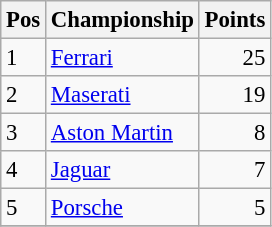<table class="wikitable" style="font-size: 95%;">
<tr>
<th>Pos</th>
<th>Championship</th>
<th>Points</th>
</tr>
<tr>
<td>1</td>
<td> <a href='#'>Ferrari</a></td>
<td align="right">25</td>
</tr>
<tr>
<td>2</td>
<td> <a href='#'>Maserati</a></td>
<td align="right">19</td>
</tr>
<tr>
<td>3</td>
<td> <a href='#'>Aston Martin</a></td>
<td align="right">8</td>
</tr>
<tr>
<td>4</td>
<td> <a href='#'>Jaguar</a></td>
<td align="right">7</td>
</tr>
<tr>
<td>5</td>
<td> <a href='#'>Porsche</a></td>
<td align="right">5</td>
</tr>
<tr>
</tr>
</table>
